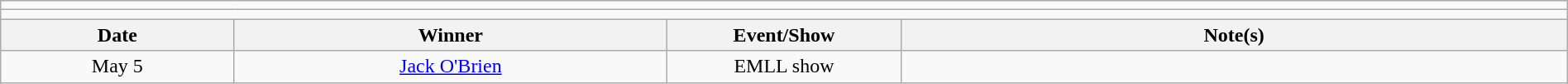<table class="wikitable" style="text-align:center; width:100%;">
<tr>
<td colspan=5></td>
</tr>
<tr>
<td colspan=5><strong></strong></td>
</tr>
<tr>
<th width=14%>Date</th>
<th width=26%>Winner</th>
<th width=14%>Event/Show</th>
<th width=40%>Note(s)</th>
</tr>
<tr>
<td>May 5</td>
<td><a href='#'>Jack O'Brien</a></td>
<td>EMLL show</td>
<td align=left></td>
</tr>
</table>
